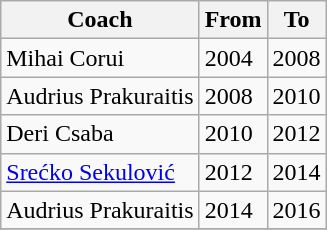<table class="wikitable">
<tr>
<th>Coach</th>
<th>From</th>
<th>To</th>
</tr>
<tr>
<td> Mihai Corui</td>
<td>2004</td>
<td>2008</td>
</tr>
<tr>
<td> Audrius Prakuraitis</td>
<td>2008</td>
<td>2010</td>
</tr>
<tr>
<td> Deri Csaba</td>
<td>2010</td>
<td>2012</td>
</tr>
<tr>
<td> <a href='#'>Srećko Sekulović</a></td>
<td>2012</td>
<td>2014</td>
</tr>
<tr>
<td> Audrius Prakuraitis</td>
<td>2014</td>
<td>2016</td>
</tr>
<tr>
</tr>
</table>
